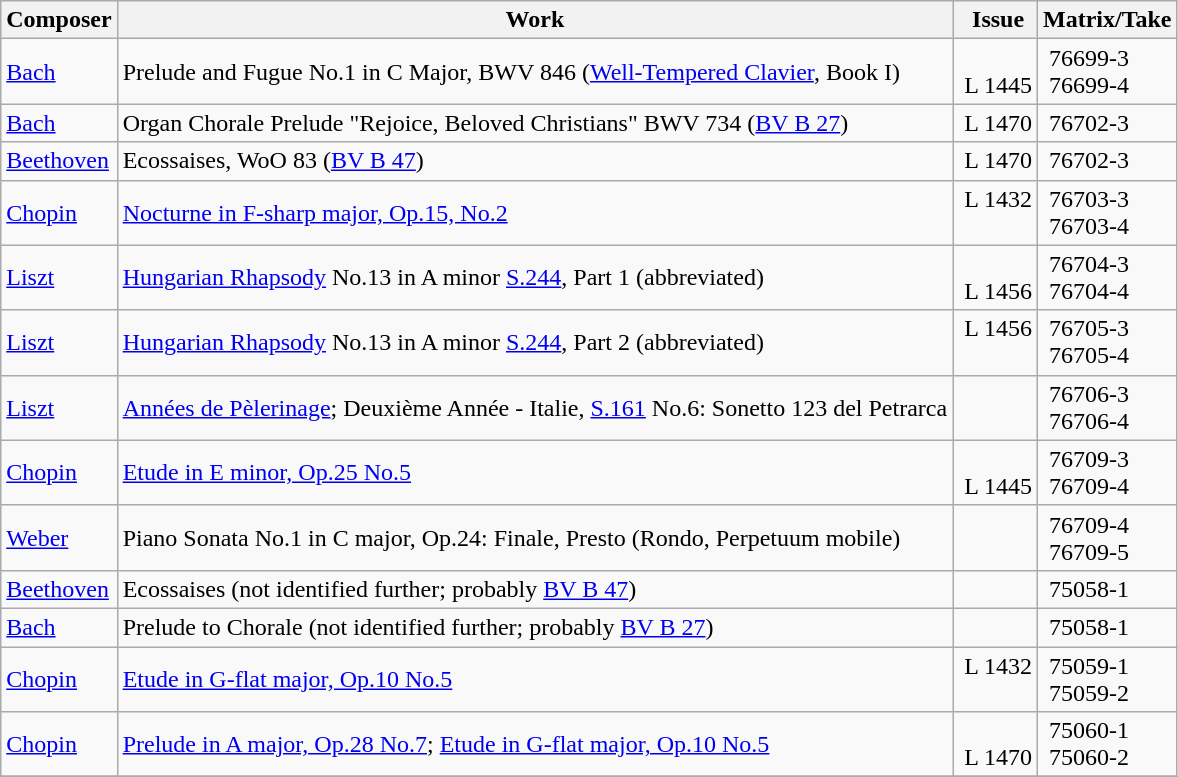<table class="wikitable" border="1">
<tr>
<th>Composer</th>
<th>Work</th>
<th>  Issue </th>
<th>Matrix/Take</th>
</tr>
<tr>
<td><a href='#'>Bach</a></td>
<td>Prelude and Fugue No.1 in C Major, BWV 846 (<a href='#'>Well-Tempered Clavier</a>, Book I)</td>
<td> <br> L 1445</td>
<td> 76699-3<br> 76699-4</td>
</tr>
<tr>
<td><a href='#'>Bach</a></td>
<td>Organ Chorale Prelude "Rejoice, Beloved Christians" BWV 734 (<a href='#'>BV B 27</a>)</td>
<td> L 1470</td>
<td> 76702-3</td>
</tr>
<tr>
<td><a href='#'>Beethoven</a></td>
<td>Ecossaises, WoO 83 (<a href='#'>BV B 47</a>)</td>
<td> L 1470</td>
<td> 76702-3</td>
</tr>
<tr>
<td><a href='#'>Chopin</a></td>
<td><a href='#'>Nocturne in F-sharp major, Op.15, No.2</a></td>
<td> L 1432<br> </td>
<td> 76703-3<br> 76703-4</td>
</tr>
<tr>
<td><a href='#'>Liszt</a></td>
<td><a href='#'>Hungarian Rhapsody</a> No.13 in A minor <a href='#'>S.244</a>, Part 1 (abbreviated)</td>
<td> <br> L 1456</td>
<td> 76704-3<br> 76704-4</td>
</tr>
<tr>
<td><a href='#'>Liszt</a></td>
<td><a href='#'>Hungarian Rhapsody</a> No.13 in A minor <a href='#'>S.244</a>, Part 2 (abbreviated)</td>
<td> L 1456<br> </td>
<td> 76705-3<br> 76705-4</td>
</tr>
<tr>
<td><a href='#'>Liszt</a></td>
<td><a href='#'>Années de Pèlerinage</a>; Deuxième Année - Italie, <a href='#'>S.161</a> No.6: Sonetto 123 del Petrarca</td>
<td></td>
<td> 76706-3<br> 76706-4</td>
</tr>
<tr>
<td><a href='#'>Chopin</a></td>
<td><a href='#'>Etude in E minor, Op.25 No.5</a></td>
<td> <br> L 1445</td>
<td> 76709-3<br> 76709-4</td>
</tr>
<tr>
<td><a href='#'>Weber</a></td>
<td>Piano Sonata No.1 in C major, Op.24: Finale, Presto (Rondo, Perpetuum mobile)</td>
<td></td>
<td> 76709-4<br> 76709-5</td>
</tr>
<tr>
<td><a href='#'>Beethoven</a></td>
<td>Ecossaises (not identified further; probably <a href='#'>BV B 47</a>)</td>
<td></td>
<td> 75058-1</td>
</tr>
<tr>
<td><a href='#'>Bach</a></td>
<td>Prelude to Chorale (not identified further; probably <a href='#'>BV B 27</a>)</td>
<td></td>
<td> 75058-1</td>
</tr>
<tr>
<td><a href='#'>Chopin</a></td>
<td><a href='#'>Etude in G-flat major, Op.10 No.5</a></td>
<td> L 1432<br> </td>
<td> 75059-1<br> 75059-2</td>
</tr>
<tr>
<td><a href='#'>Chopin</a></td>
<td><a href='#'>Prelude in A major, Op.28 No.7</a>; <a href='#'>Etude in G-flat major, Op.10 No.5</a></td>
<td> <br> L 1470</td>
<td> 75060-1<br> 75060-2</td>
</tr>
<tr>
</tr>
</table>
